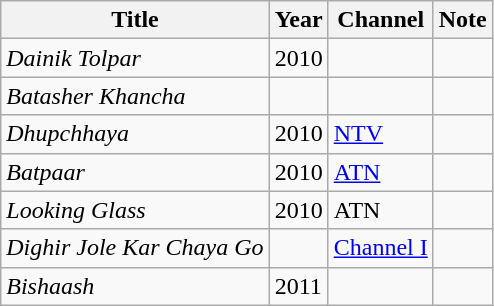<table class="wikitable sortable">
<tr>
<th>Title</th>
<th>Year</th>
<th>Channel</th>
<th>Note</th>
</tr>
<tr>
<td><em>Dainik Tolpar</em></td>
<td>2010</td>
<td></td>
<td></td>
</tr>
<tr>
<td><em>Batasher Khancha</em></td>
<td></td>
<td></td>
<td></td>
</tr>
<tr>
<td><em>Dhupchhaya</em></td>
<td>2010</td>
<td><a href='#'>NTV</a></td>
<td></td>
</tr>
<tr>
<td><em>Batpaar</em></td>
<td>2010</td>
<td><a href='#'>ATN</a></td>
<td></td>
</tr>
<tr>
<td><em>Looking Glass</em></td>
<td>2010</td>
<td>ATN</td>
<td></td>
</tr>
<tr>
<td><em>Dighir Jole Kar Chaya Go</em></td>
<td></td>
<td><a href='#'>Channel I</a></td>
<td></td>
</tr>
<tr>
<td><em>Bishaash</em></td>
<td>2011</td>
<td></td>
<td></td>
</tr>
</table>
